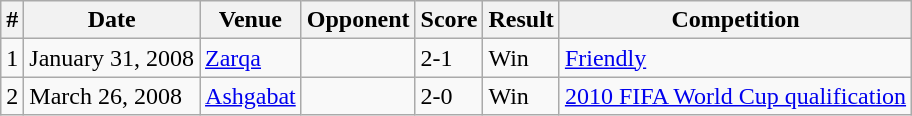<table class="wikitable">
<tr>
<th>#</th>
<th>Date</th>
<th>Venue</th>
<th>Opponent</th>
<th>Score</th>
<th>Result</th>
<th>Competition</th>
</tr>
<tr>
<td>1</td>
<td>January 31, 2008</td>
<td><a href='#'>Zarqa</a></td>
<td></td>
<td>2-1</td>
<td>Win</td>
<td><a href='#'>Friendly</a></td>
</tr>
<tr>
<td>2</td>
<td>March 26, 2008</td>
<td><a href='#'>Ashgabat</a></td>
<td></td>
<td>2-0</td>
<td>Win</td>
<td><a href='#'>2010 FIFA World Cup qualification</a></td>
</tr>
</table>
